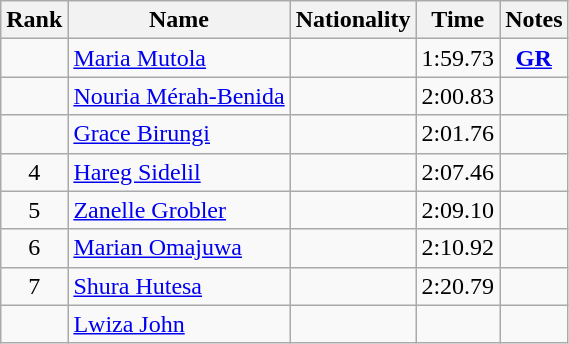<table class="wikitable sortable" style="text-align:center">
<tr>
<th>Rank</th>
<th>Name</th>
<th>Nationality</th>
<th>Time</th>
<th>Notes</th>
</tr>
<tr>
<td></td>
<td align=left><a href='#'>Maria Mutola</a></td>
<td align=left></td>
<td>1:59.73</td>
<td><strong><a href='#'>GR</a></strong></td>
</tr>
<tr>
<td></td>
<td align=left><a href='#'>Nouria Mérah-Benida</a></td>
<td align=left></td>
<td>2:00.83</td>
<td></td>
</tr>
<tr>
<td></td>
<td align=left><a href='#'>Grace Birungi</a></td>
<td align=left></td>
<td>2:01.76</td>
<td></td>
</tr>
<tr>
<td>4</td>
<td align=left><a href='#'>Hareg Sidelil</a></td>
<td align=left></td>
<td>2:07.46</td>
<td></td>
</tr>
<tr>
<td>5</td>
<td align=left><a href='#'>Zanelle Grobler</a></td>
<td align=left></td>
<td>2:09.10</td>
<td></td>
</tr>
<tr>
<td>6</td>
<td align=left><a href='#'>Marian Omajuwa</a></td>
<td align=left></td>
<td>2:10.92</td>
<td></td>
</tr>
<tr>
<td>7</td>
<td align=left><a href='#'>Shura Hutesa</a></td>
<td align=left></td>
<td>2:20.79</td>
<td></td>
</tr>
<tr>
<td></td>
<td align=left><a href='#'>Lwiza John</a></td>
<td align=left></td>
<td></td>
<td></td>
</tr>
</table>
